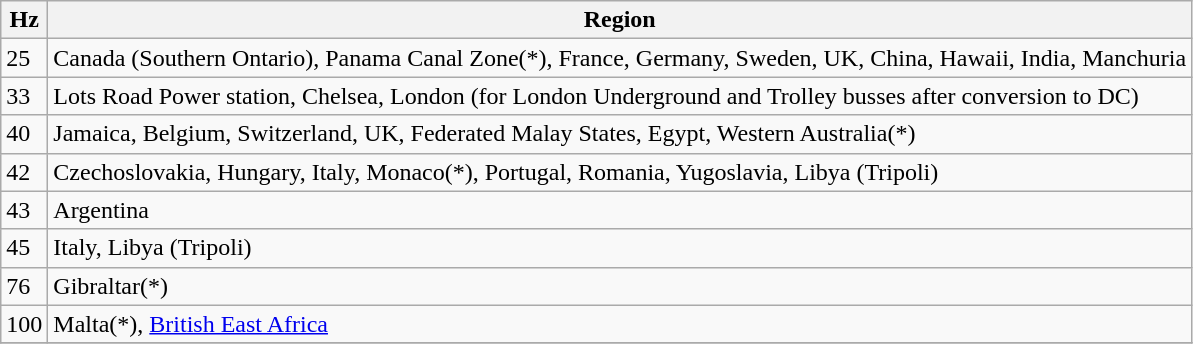<table class="wikitable">
<tr>
<th>Hz</th>
<th>Region</th>
</tr>
<tr>
<td>25</td>
<td>Canada (Southern Ontario), Panama Canal Zone(*), France, Germany, Sweden, UK, China, Hawaii, India, Manchuria</td>
</tr>
<tr>
<td>33</td>
<td>Lots Road Power station, Chelsea, London (for London Underground and Trolley busses after conversion to DC)</td>
</tr>
<tr>
<td>40</td>
<td>Jamaica, Belgium, Switzerland, UK, Federated Malay States, Egypt, Western Australia(*)</td>
</tr>
<tr>
<td>42</td>
<td>Czechoslovakia, Hungary, Italy, Monaco(*), Portugal, Romania, Yugoslavia, Libya (Tripoli)</td>
</tr>
<tr>
<td>43</td>
<td>Argentina</td>
</tr>
<tr>
<td>45</td>
<td>Italy, Libya (Tripoli)</td>
</tr>
<tr>
<td>76</td>
<td>Gibraltar(*)</td>
</tr>
<tr>
<td>100</td>
<td>Malta(*), <a href='#'>British East Africa</a></td>
</tr>
<tr>
</tr>
</table>
